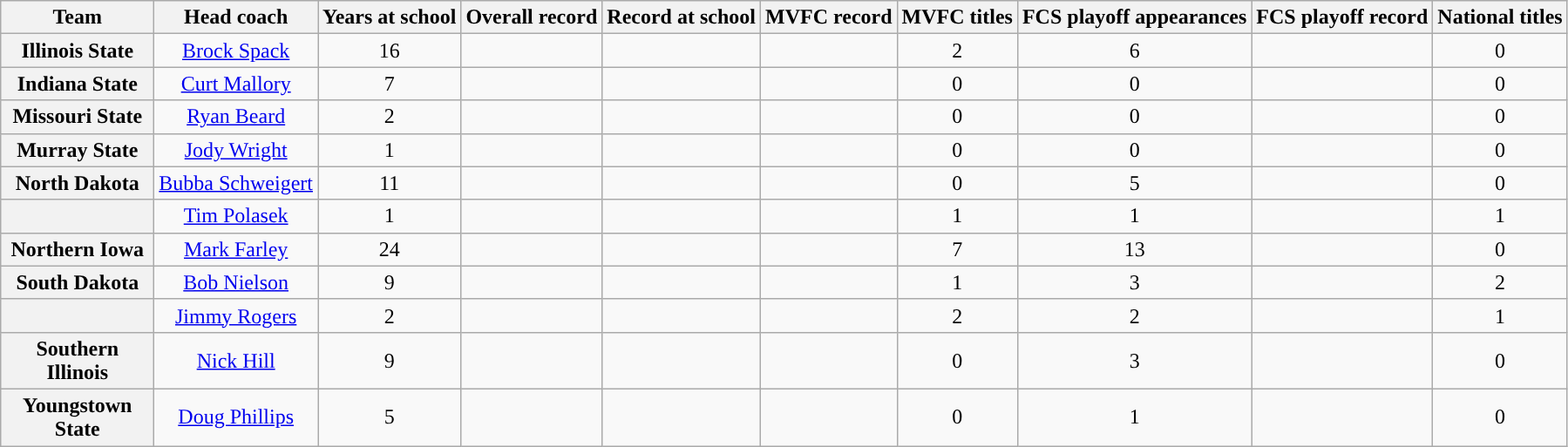<table class="wikitable sortable" style="text-align: center;">
<tr>
<th width="110">Team</th>
<th>Head coach</th>
<th>Years at school</th>
<th>Overall record</th>
<th>Record at school</th>
<th>MVFC record</th>
<th>MVFC titles</th>
<th>FCS playoff appearances</th>
<th>FCS playoff record</th>
<th>National titles</th>
</tr>
<tr>
<th>Illinois State</th>
<td><a href='#'>Brock Spack</a></td>
<td>16</td>
<td data-sort-value=></td>
<td data-sort-value=></td>
<td data-sort-value=></td>
<td>2</td>
<td>6</td>
<td data-sort-value=></td>
<td>0</td>
</tr>
<tr>
<th>Indiana State</th>
<td><a href='#'>Curt Mallory</a></td>
<td>7</td>
<td data-sort-value=></td>
<td data-sort-value=></td>
<td data-sort-value=></td>
<td>0</td>
<td>0</td>
<td data-sort-value=></td>
<td>0</td>
</tr>
<tr>
<th>Missouri State</th>
<td><a href='#'>Ryan Beard</a></td>
<td>2</td>
<td data-sort-value=></td>
<td data-sort-value=></td>
<td data-sort-value=></td>
<td>0</td>
<td>0</td>
<td data-sort-value=></td>
<td>0</td>
</tr>
<tr>
<th>Murray State</th>
<td><a href='#'>Jody Wright</a></td>
<td>1</td>
<td data-sort-value=></td>
<td data-sort-value=></td>
<td data-sort-value=></td>
<td>0</td>
<td>0</td>
<td data-sort-value=></td>
<td>0</td>
</tr>
<tr>
<th>North Dakota</th>
<td><a href='#'>Bubba Schweigert</a></td>
<td>11</td>
<td data-sort-value=></td>
<td data-sort-value=></td>
<td data-sort-value=></td>
<td>0</td>
<td>5</td>
<td data-sort-value=></td>
<td>0</td>
</tr>
<tr>
<th></th>
<td><a href='#'>Tim Polasek</a></td>
<td>1</td>
<td data-sort-value=></td>
<td data-sort-value=></td>
<td data-sort-value=></td>
<td>1</td>
<td>1</td>
<td data-sort-value=></td>
<td>1</td>
</tr>
<tr>
<th>Northern Iowa</th>
<td><a href='#'>Mark Farley</a></td>
<td>24</td>
<td data-sort-value=></td>
<td data-sort-value=></td>
<td data-sort-value=></td>
<td>7</td>
<td>13</td>
<td data-sort-value=></td>
<td>0</td>
</tr>
<tr>
<th>South Dakota</th>
<td><a href='#'>Bob Nielson</a></td>
<td>9</td>
<td data-sort-value=></td>
<td data-sort-value=></td>
<td data-sort-value=></td>
<td>1</td>
<td>3</td>
<td data-sort-value=></td>
<td>2</td>
</tr>
<tr>
<th></th>
<td><a href='#'>Jimmy Rogers</a></td>
<td>2</td>
<td data-sort-value=></td>
<td data-sort-value=></td>
<td data-sort-value=></td>
<td>2</td>
<td>2</td>
<td data-sort-value=></td>
<td>1</td>
</tr>
<tr>
<th>Southern Illinois</th>
<td><a href='#'>Nick Hill</a></td>
<td>9</td>
<td data-sort-value=></td>
<td data-sort-value=></td>
<td data-sort-value=></td>
<td>0</td>
<td>3</td>
<td data-sort-value=></td>
<td>0</td>
</tr>
<tr>
<th>Youngstown State</th>
<td><a href='#'>Doug Phillips</a></td>
<td>5</td>
<td data-sort-value=></td>
<td data-sort-value=></td>
<td data-sort-value=></td>
<td>0</td>
<td>1</td>
<td data-sort-value=></td>
<td>0</td>
</tr>
</table>
